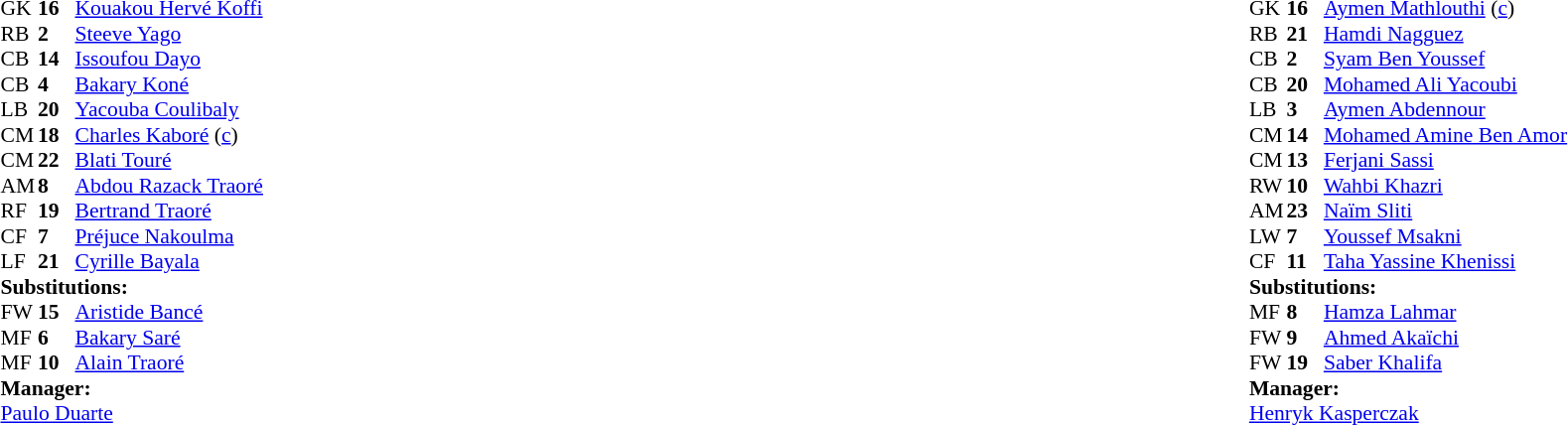<table width="100%">
<tr>
<td valign="top" width="40%"><br><table style="font-size:90%" cellspacing="0" cellpadding="0">
<tr>
<th width=25></th>
<th width=25></th>
</tr>
<tr>
<td>GK</td>
<td><strong>16</strong></td>
<td><a href='#'>Kouakou Hervé Koffi</a></td>
</tr>
<tr>
<td>RB</td>
<td><strong>2</strong></td>
<td><a href='#'>Steeve Yago</a></td>
</tr>
<tr>
<td>CB</td>
<td><strong>14</strong></td>
<td><a href='#'>Issoufou Dayo</a></td>
</tr>
<tr>
<td>CB</td>
<td><strong>4</strong></td>
<td><a href='#'>Bakary Koné</a></td>
</tr>
<tr>
<td>LB</td>
<td><strong>20</strong></td>
<td><a href='#'>Yacouba Coulibaly</a></td>
<td></td>
</tr>
<tr>
<td>CM</td>
<td><strong>18</strong></td>
<td><a href='#'>Charles Kaboré</a> (<a href='#'>c</a>)</td>
<td></td>
</tr>
<tr>
<td>CM</td>
<td><strong>22</strong></td>
<td><a href='#'>Blati Touré</a></td>
<td></td>
<td></td>
</tr>
<tr>
<td>AM</td>
<td><strong>8</strong></td>
<td><a href='#'>Abdou Razack Traoré</a></td>
</tr>
<tr>
<td>RF</td>
<td><strong>19</strong></td>
<td><a href='#'>Bertrand Traoré</a></td>
<td></td>
<td></td>
</tr>
<tr>
<td>CF</td>
<td><strong>7</strong></td>
<td><a href='#'>Préjuce Nakoulma</a></td>
<td></td>
</tr>
<tr>
<td>LF</td>
<td><strong>21</strong></td>
<td><a href='#'>Cyrille Bayala</a></td>
<td></td>
<td></td>
</tr>
<tr>
<td colspan=3><strong>Substitutions:</strong></td>
</tr>
<tr>
<td>FW</td>
<td><strong>15</strong></td>
<td><a href='#'>Aristide Bancé</a></td>
<td></td>
<td></td>
</tr>
<tr>
<td>MF</td>
<td><strong>6</strong></td>
<td><a href='#'>Bakary Saré</a></td>
<td></td>
<td></td>
</tr>
<tr>
<td>MF</td>
<td><strong>10</strong></td>
<td><a href='#'>Alain Traoré</a></td>
<td></td>
<td></td>
</tr>
<tr>
<td colspan=3><strong>Manager:</strong></td>
</tr>
<tr>
<td colspan=3> <a href='#'>Paulo Duarte</a></td>
</tr>
</table>
</td>
<td valign="top"></td>
<td valign="top" width="50%"><br><table style="font-size:90%; margin:auto" cellspacing="0" cellpadding="0">
<tr>
<th width=25></th>
<th width=25></th>
</tr>
<tr>
<td>GK</td>
<td><strong>16</strong></td>
<td><a href='#'>Aymen Mathlouthi</a> (<a href='#'>c</a>)</td>
</tr>
<tr>
<td>RB</td>
<td><strong>21</strong></td>
<td><a href='#'>Hamdi Nagguez</a></td>
</tr>
<tr>
<td>CB</td>
<td><strong>2</strong></td>
<td><a href='#'>Syam Ben Youssef</a></td>
<td></td>
</tr>
<tr>
<td>CB</td>
<td><strong>20</strong></td>
<td><a href='#'>Mohamed Ali Yacoubi</a></td>
<td></td>
</tr>
<tr>
<td>LB</td>
<td><strong>3</strong></td>
<td><a href='#'>Aymen Abdennour</a></td>
<td></td>
</tr>
<tr>
<td>CM</td>
<td><strong>14</strong></td>
<td><a href='#'>Mohamed Amine Ben Amor</a></td>
</tr>
<tr>
<td>CM</td>
<td><strong>13</strong></td>
<td><a href='#'>Ferjani Sassi</a></td>
<td></td>
<td></td>
</tr>
<tr>
<td>RW</td>
<td><strong>10</strong></td>
<td><a href='#'>Wahbi Khazri</a></td>
<td></td>
<td></td>
</tr>
<tr>
<td>AM</td>
<td><strong>23</strong></td>
<td><a href='#'>Naïm Sliti</a></td>
</tr>
<tr>
<td>LW</td>
<td><strong>7</strong></td>
<td><a href='#'>Youssef Msakni</a></td>
</tr>
<tr>
<td>CF</td>
<td><strong>11</strong></td>
<td><a href='#'>Taha Yassine Khenissi</a></td>
<td></td>
<td></td>
</tr>
<tr>
<td colspan=3><strong>Substitutions:</strong></td>
</tr>
<tr>
<td>MF</td>
<td><strong>8</strong></td>
<td><a href='#'>Hamza Lahmar</a></td>
<td></td>
<td></td>
</tr>
<tr>
<td>FW</td>
<td><strong>9</strong></td>
<td><a href='#'>Ahmed Akaïchi</a></td>
<td></td>
<td></td>
</tr>
<tr>
<td>FW</td>
<td><strong>19</strong></td>
<td><a href='#'>Saber Khalifa</a></td>
<td></td>
<td></td>
</tr>
<tr>
<td colspan=3><strong>Manager:</strong></td>
</tr>
<tr>
<td colspan=3> <a href='#'>Henryk Kasperczak</a></td>
</tr>
</table>
</td>
</tr>
</table>
